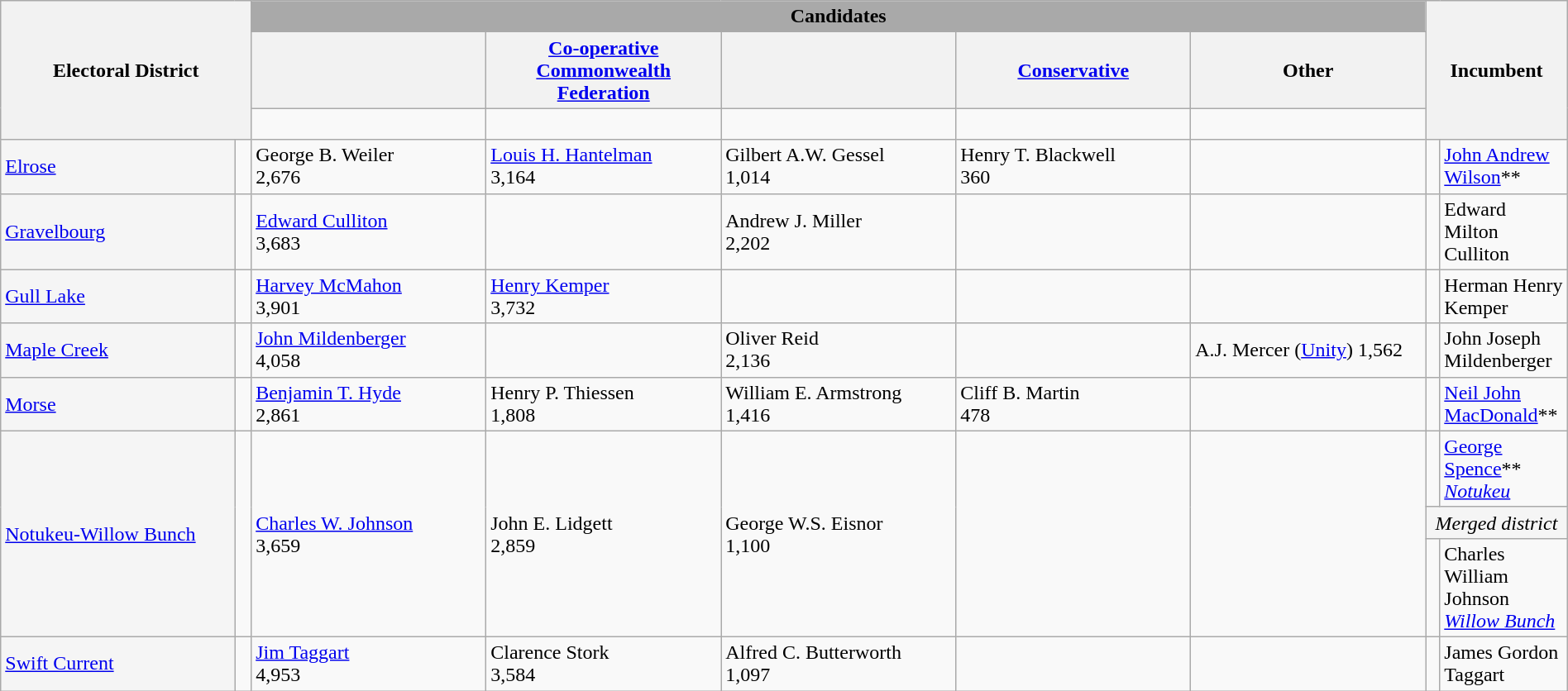<table class="wikitable" style="width:100%">
<tr>
<th style="width:16%;" style="background:darkgrey;" rowspan=3 colspan=2>Electoral District</th>
<th style="background:darkgrey;" colspan=5>Candidates</th>
<th style="width:14%;" style="background:darkgrey;" rowspan=3 colspan=2>Incumbent</th>
</tr>
<tr>
<th width=15%></th>
<th width=15%><a href='#'>Co-operative Commonwealth Federation</a></th>
<th width=15%></th>
<th width=15%><a href='#'>Conservative</a></th>
<th width=15%>Other</th>
</tr>
<tr>
<td width=15% > </td>
<td width=15% > </td>
<td width=15% > </td>
<td width=15% > </td>
<td width=15% > </td>
</tr>
<tr>
<td bgcolor=whitesmoke><a href='#'>Elrose</a></td>
<td> </td>
<td>George B. Weiler<br>2,676</td>
<td><a href='#'>Louis H. Hantelman</a><br>3,164</td>
<td>Gilbert A.W. Gessel<br>1,014</td>
<td>Henry T. Blackwell<br>360</td>
<td></td>
<td> </td>
<td><a href='#'>John Andrew Wilson</a>**</td>
</tr>
<tr>
<td bgcolor=whitesmoke><a href='#'>Gravelbourg</a></td>
<td> </td>
<td><a href='#'>Edward Culliton</a><br>3,683</td>
<td></td>
<td>Andrew J. Miller<br>2,202</td>
<td></td>
<td></td>
<td> </td>
<td>Edward Milton Culliton</td>
</tr>
<tr>
<td bgcolor=whitesmoke><a href='#'>Gull Lake</a></td>
<td> </td>
<td><a href='#'>Harvey McMahon</a><br>3,901</td>
<td><a href='#'>Henry Kemper</a><br>3,732</td>
<td></td>
<td></td>
<td></td>
<td> </td>
<td>Herman Henry Kemper</td>
</tr>
<tr>
<td bgcolor=whitesmoke><a href='#'>Maple Creek</a></td>
<td> </td>
<td><a href='#'>John Mildenberger</a><br>4,058</td>
<td></td>
<td>Oliver Reid<br>2,136</td>
<td></td>
<td>A.J. Mercer (<a href='#'>Unity</a>) 1,562</td>
<td> </td>
<td>John Joseph Mildenberger</td>
</tr>
<tr>
<td bgcolor=whitesmoke><a href='#'>Morse</a></td>
<td> </td>
<td><a href='#'>Benjamin T. Hyde</a><br>2,861</td>
<td>Henry P. Thiessen<br>1,808</td>
<td>William E. Armstrong<br>1,416</td>
<td>Cliff B. Martin<br>478</td>
<td></td>
<td> </td>
<td><a href='#'>Neil John MacDonald</a>**</td>
</tr>
<tr>
<td rowspan=3 bgcolor=whitesmoke><a href='#'>Notukeu-Willow Bunch</a></td>
<td rowspan=3 > </td>
<td rowspan=3><a href='#'>Charles W. Johnson</a><br>3,659</td>
<td rowspan=3>John E. Lidgett<br>2,859</td>
<td rowspan=3>George W.S. Eisnor<br>1,100</td>
<td rowspan=3></td>
<td rowspan=3></td>
<td></td>
<td><a href='#'>George Spence</a>**<br><span><em><a href='#'>Notukeu</a></em></span></td>
</tr>
<tr>
<td colspan=2 style="background:whitesmoke; text-align:center;"><em>Merged district</em></td>
</tr>
<tr>
<td></td>
<td>Charles William Johnson<br><span><em><a href='#'>Willow Bunch</a></em></span></td>
</tr>
<tr>
<td bgcolor=whitesmoke><a href='#'>Swift Current</a></td>
<td> </td>
<td><a href='#'>Jim Taggart</a><br>4,953</td>
<td>Clarence Stork<br>3,584</td>
<td>Alfred C. Butterworth<br>1,097</td>
<td></td>
<td></td>
<td> </td>
<td>James Gordon Taggart</td>
</tr>
</table>
